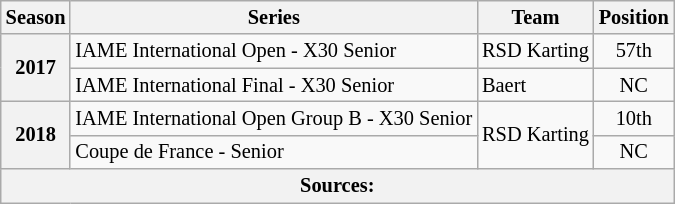<table class="wikitable" style="font-size: 85%; text-align:center">
<tr>
<th>Season</th>
<th>Series</th>
<th>Team</th>
<th>Position</th>
</tr>
<tr>
<th rowspan="2">2017</th>
<td align="left">IAME International Open - X30 Senior</td>
<td align="left">RSD Karting</td>
<td style="background:#;">57th</td>
</tr>
<tr>
<td align="left">IAME International Final - X30 Senior</td>
<td align="left">Baert</td>
<td style="background:#;">NC</td>
</tr>
<tr>
<th rowspan="2">2018</th>
<td align="left">IAME International Open Group B - X30 Senior</td>
<td align="left" rowspan="2">RSD Karting</td>
<td style="background:#;">10th</td>
</tr>
<tr>
<td align="left">Coupe de France - Senior</td>
<td style="background:#;">NC</td>
</tr>
<tr>
<th colspan="4">Sources:</th>
</tr>
</table>
